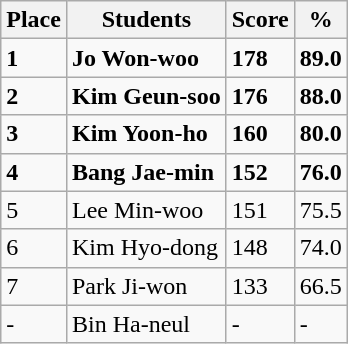<table class="wikitable">
<tr>
<th>Place</th>
<th>Students</th>
<th>Score</th>
<th>%</th>
</tr>
<tr>
<td><strong>1</strong></td>
<td><strong>Jo Won-woo</strong></td>
<td><strong>178</strong></td>
<td><strong>89.0</strong></td>
</tr>
<tr>
<td><strong>2</strong></td>
<td><strong>Kim Geun-soo</strong></td>
<td><strong>176</strong></td>
<td><strong>88.0</strong></td>
</tr>
<tr>
<td><strong>3</strong></td>
<td><strong>Kim Yoon-ho</strong></td>
<td><strong>160</strong></td>
<td><strong>80.0</strong></td>
</tr>
<tr>
<td><strong>4</strong></td>
<td><strong>Bang Jae-min</strong></td>
<td><strong>152</strong></td>
<td><strong>76.0</strong></td>
</tr>
<tr>
<td>5</td>
<td>Lee Min-woo</td>
<td>151</td>
<td>75.5</td>
</tr>
<tr>
<td>6</td>
<td>Kim Hyo-dong</td>
<td>148</td>
<td>74.0</td>
</tr>
<tr>
<td>7</td>
<td>Park Ji-won</td>
<td>133</td>
<td>66.5</td>
</tr>
<tr>
<td>-</td>
<td>Bin Ha-neul</td>
<td>-</td>
<td>-</td>
</tr>
</table>
